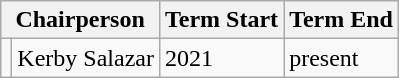<table class="wikitable collapsible sortable">
<tr>
<th colspan="2">Chairperson</th>
<th>Term Start</th>
<th>Term End</th>
</tr>
<tr>
<td></td>
<td>Kerby Salazar</td>
<td>2021</td>
<td>present</td>
</tr>
</table>
